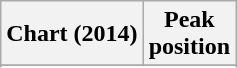<table class="wikitable sortable plainrowheaders" style="text-align:center">
<tr>
<th scope="col">Chart (2014)</th>
<th scope="col">Peak<br>position</th>
</tr>
<tr>
</tr>
<tr>
</tr>
</table>
